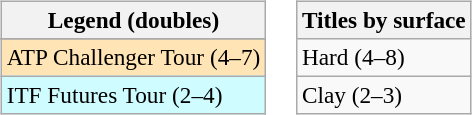<table>
<tr valign=top>
<td><br><table class=wikitable style=font-size:97%>
<tr>
<th>Legend (doubles)</th>
</tr>
<tr bgcolor=e5d1cb>
</tr>
<tr bgcolor=moccasin>
<td>ATP Challenger Tour (4–7)</td>
</tr>
<tr bgcolor=cffcff>
<td>ITF Futures Tour (2–4)</td>
</tr>
</table>
</td>
<td><br><table class=wikitable style=font-size:97%>
<tr>
<th>Titles by surface</th>
</tr>
<tr>
<td>Hard (4–8)</td>
</tr>
<tr>
<td>Clay (2–3)</td>
</tr>
</table>
</td>
</tr>
</table>
